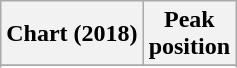<table class="wikitable sortable plainrowheaders" style="text-align:center">
<tr>
<th scope="col">Chart (2018)</th>
<th scope="col">Peak<br> position</th>
</tr>
<tr>
</tr>
<tr>
</tr>
<tr>
</tr>
<tr>
</tr>
<tr>
</tr>
</table>
